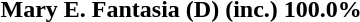<table>
<tr>
<td><strong>Mary E. Fantasia (D) (inc.) 100.0%</strong></td>
</tr>
</table>
